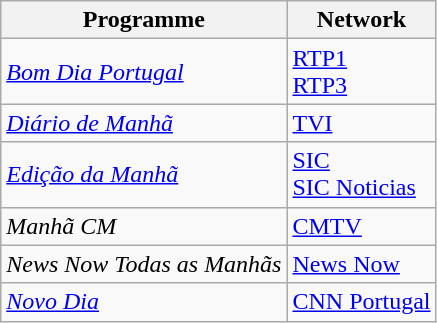<table class="wikitable">
<tr>
<th>Programme</th>
<th>Network</th>
</tr>
<tr>
<td><em><a href='#'>Bom Dia Portugal</a></em></td>
<td><a href='#'>RTP1</a><br><a href='#'>RTP3</a></td>
</tr>
<tr>
<td><em><a href='#'>Diário de Manhã</a></em></td>
<td><a href='#'>TVI</a></td>
</tr>
<tr>
<td><em><a href='#'>Edição da Manhã</a></em></td>
<td><a href='#'>SIC</a><br><a href='#'>SIC Noticias</a></td>
</tr>
<tr>
<td><em>Manhã CM</em></td>
<td><a href='#'>CMTV</a></td>
</tr>
<tr>
<td><em>News Now Todas as Manhãs</em></td>
<td><a href='#'>News Now</a></td>
</tr>
<tr>
<td><em><a href='#'>Novo Dia</a></em></td>
<td><a href='#'>CNN Portugal</a></td>
</tr>
</table>
